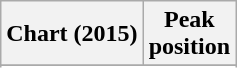<table class="wikitable sortable plainrowheaders" style="text-align:center">
<tr>
<th>Chart (2015)</th>
<th>Peak<br>position</th>
</tr>
<tr>
</tr>
<tr>
</tr>
</table>
